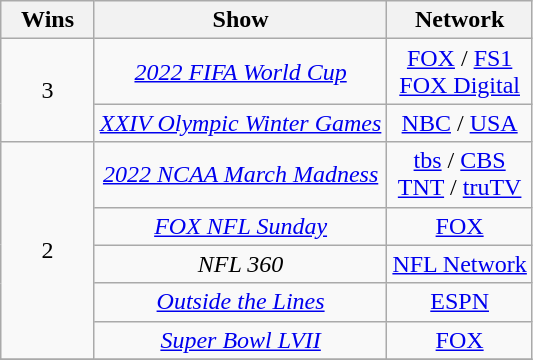<table class="wikitable floatleft" style="text-align: center;">
<tr>
<th scope="col" style="width:55px;">Wins</th>
<th scope="col" style="text-align:center;">Show</th>
<th scope="col" style="text-align:center;">Network</th>
</tr>
<tr>
<td scope=row style="text-align:center" rowspan="2">3</td>
<td><em><a href='#'>2022 FIFA World Cup</a></em></td>
<td><a href='#'>FOX</a> / <a href='#'>FS1</a><br><a href='#'>FOX Digital</a></td>
</tr>
<tr>
<td><em><a href='#'>XXIV Olympic Winter Games</a></em></td>
<td><a href='#'>NBC</a> / <a href='#'>USA</a></td>
</tr>
<tr>
<td rowspan="5" scope=row style="text-align:center">2</td>
<td><em><a href='#'>2022 NCAA March Madness</a></em></td>
<td><a href='#'>tbs</a> / <a href='#'>CBS</a><br><a href='#'>TNT</a> / <a href='#'>truTV</a></td>
</tr>
<tr>
<td><em><a href='#'>FOX NFL Sunday</a></em></td>
<td><a href='#'>FOX</a></td>
</tr>
<tr>
<td><em>NFL 360</em></td>
<td><a href='#'>NFL Network</a></td>
</tr>
<tr>
<td><em><a href='#'>Outside the Lines</a></em></td>
<td><a href='#'>ESPN</a></td>
</tr>
<tr>
<td><em><a href='#'>Super Bowl LVII</a></em></td>
<td><a href='#'>FOX</a></td>
</tr>
<tr>
</tr>
</table>
